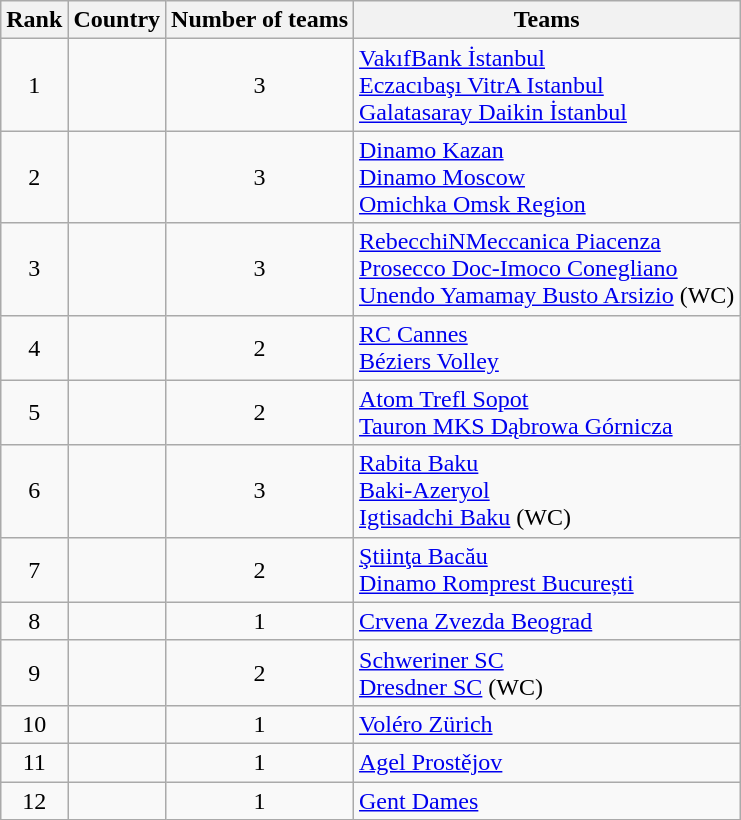<table class="wikitable" style="text-align:left">
<tr>
<th>Rank</th>
<th>Country</th>
<th>Number of teams</th>
<th>Teams</th>
</tr>
<tr>
<td align="center">1</td>
<td></td>
<td align="center">3</td>
<td><a href='#'>VakıfBank İstanbul</a><br><a href='#'>Eczacıbaşı VitrA Istanbul</a><br><a href='#'>Galatasaray Daikin İstanbul</a></td>
</tr>
<tr>
<td align="center">2</td>
<td></td>
<td align="center">3</td>
<td><a href='#'>Dinamo Kazan</a><br><a href='#'>Dinamo Moscow</a><br><a href='#'>Omichka Omsk Region</a></td>
</tr>
<tr>
<td align="center">3</td>
<td></td>
<td align="center">3</td>
<td><a href='#'>RebecchiNMeccanica Piacenza</a><br><a href='#'>Prosecco Doc-Imoco Conegliano</a><br><a href='#'>Unendo Yamamay Busto Arsizio</a> (WC)</td>
</tr>
<tr>
<td align="center">4</td>
<td></td>
<td align="center">2</td>
<td><a href='#'>RC Cannes</a><br><a href='#'>Béziers Volley</a></td>
</tr>
<tr>
<td align="center">5</td>
<td></td>
<td align="center">2</td>
<td><a href='#'>Atom Trefl Sopot</a><br><a href='#'>Tauron MKS Dąbrowa Górnicza</a></td>
</tr>
<tr>
<td align="center">6</td>
<td></td>
<td align="center">3</td>
<td><a href='#'>Rabita Baku</a><br><a href='#'>Baki-Azeryol</a><br><a href='#'>Igtisadchi Baku</a> (WC)</td>
</tr>
<tr>
<td align="center">7</td>
<td></td>
<td align="center">2</td>
<td><a href='#'>Ştiinţa Bacău</a><br><a href='#'>Dinamo Romprest București</a></td>
</tr>
<tr>
<td align="center">8</td>
<td></td>
<td align="center">1</td>
<td><a href='#'>Crvena Zvezda Beograd</a></td>
</tr>
<tr>
<td align="center">9</td>
<td></td>
<td align="center">2</td>
<td><a href='#'>Schweriner SC</a><br><a href='#'>Dresdner SC</a> (WC)</td>
</tr>
<tr>
<td align="center">10</td>
<td></td>
<td align="center">1</td>
<td><a href='#'>Voléro Zürich</a></td>
</tr>
<tr>
<td align="center">11</td>
<td></td>
<td align="center">1</td>
<td><a href='#'>Agel Prostějov</a></td>
</tr>
<tr>
<td align="center">12</td>
<td></td>
<td align="center">1</td>
<td><a href='#'>Gent Dames</a></td>
</tr>
</table>
